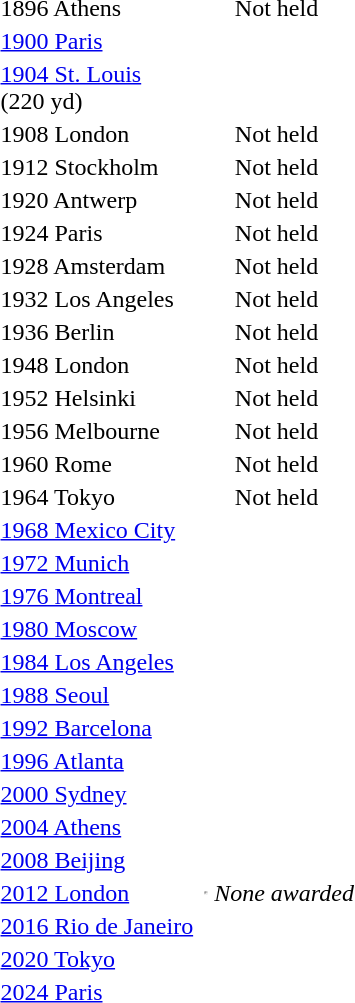<table>
<tr>
<td>1896 Athens</td>
<td colspan=3 align=center>Not held</td>
</tr>
<tr>
<td><a href='#'>1900 Paris</a><br></td>
<td></td>
<td></td>
<td></td>
</tr>
<tr>
<td><a href='#'>1904 St. Louis</a><br> (220 yd)</td>
<td></td>
<td></td>
<td></td>
</tr>
<tr>
<td>1908 London</td>
<td colspan=3 align=center>Not held</td>
</tr>
<tr>
<td>1912 Stockholm</td>
<td colspan=3 align=center>Not held</td>
</tr>
<tr>
<td>1920 Antwerp</td>
<td colspan=3 align=center>Not held</td>
</tr>
<tr>
<td>1924 Paris</td>
<td colspan=3 align=center>Not held</td>
</tr>
<tr>
<td>1928 Amsterdam</td>
<td colspan=3 align=center>Not held</td>
</tr>
<tr>
<td>1932 Los Angeles</td>
<td colspan=3 align=center>Not held</td>
</tr>
<tr>
<td>1936 Berlin</td>
<td colspan=3 align=center>Not held</td>
</tr>
<tr>
<td>1948 London</td>
<td colspan=3 align=center>Not held</td>
</tr>
<tr>
<td>1952 Helsinki</td>
<td colspan=3 align=center>Not held</td>
</tr>
<tr>
<td>1956 Melbourne</td>
<td colspan=3 align=center>Not held</td>
</tr>
<tr>
<td>1960 Rome</td>
<td colspan=3 align=center>Not held</td>
</tr>
<tr>
<td>1964 Tokyo</td>
<td colspan=3 align=center>Not held</td>
</tr>
<tr>
<td><a href='#'>1968 Mexico City</a><br></td>
<td></td>
<td></td>
<td></td>
</tr>
<tr>
<td><a href='#'>1972 Munich</a><br></td>
<td></td>
<td></td>
<td></td>
</tr>
<tr>
<td><a href='#'>1976 Montreal</a><br></td>
<td></td>
<td></td>
<td></td>
</tr>
<tr>
<td><a href='#'>1980 Moscow</a><br></td>
<td></td>
<td></td>
<td></td>
</tr>
<tr>
<td><a href='#'>1984 Los Angeles</a><br></td>
<td></td>
<td></td>
<td></td>
</tr>
<tr>
<td><a href='#'>1988 Seoul</a><br></td>
<td></td>
<td></td>
<td></td>
</tr>
<tr>
<td><a href='#'>1992 Barcelona</a><br></td>
<td></td>
<td></td>
<td></td>
</tr>
<tr>
<td><a href='#'>1996 Atlanta</a><br></td>
<td></td>
<td></td>
<td></td>
</tr>
<tr>
<td><a href='#'>2000 Sydney</a><br></td>
<td></td>
<td></td>
<td></td>
</tr>
<tr>
<td><a href='#'>2004 Athens</a><br></td>
<td></td>
<td></td>
<td></td>
</tr>
<tr>
<td><a href='#'>2008 Beijing</a><br></td>
<td></td>
<td></td>
<td></td>
</tr>
<tr>
<td><a href='#'>2012 London</a><br></td>
<td></td>
<td><hr></td>
<td><em>None awarded</em></td>
</tr>
<tr>
<td><a href='#'>2016 Rio de Janeiro</a><br></td>
<td></td>
<td></td>
<td></td>
</tr>
<tr>
<td><a href='#'>2020 Tokyo</a><br></td>
<td></td>
<td></td>
<td></td>
</tr>
<tr>
<td><a href='#'>2024 Paris</a><br></td>
<td></td>
<td></td>
<td></td>
</tr>
</table>
